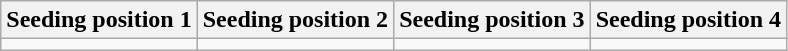<table class="wikitable">
<tr>
<th width=25%>Seeding position 1</th>
<th width=25%>Seeding position 2</th>
<th width=25%>Seeding position 3</th>
<th width=25%>Seeding position 4</th>
</tr>
<tr>
<td valign=top></td>
<td valign=top></td>
<td valign=top></td>
<td valign=top></td>
</tr>
</table>
